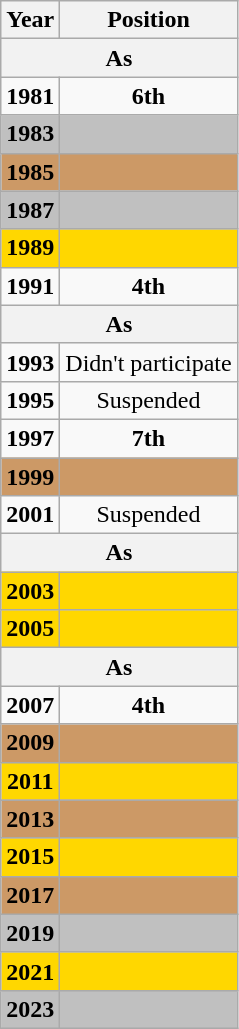<table class="wikitable" style="text-align: center;">
<tr>
<th>Year</th>
<th>Position</th>
</tr>
<tr>
<th colspan=2>As </th>
</tr>
<tr>
<td> <strong>1981</strong></td>
<td><strong>6th</strong></td>
</tr>
<tr bgcolor=silver>
<td> <strong>1983</strong></td>
<td></td>
</tr>
<tr bgcolor=cc9966>
<td> <strong>1985</strong></td>
<td></td>
</tr>
<tr bgcolor=silver>
<td> <strong>1987</strong></td>
<td></td>
</tr>
<tr bgcolor=gold>
<td> <strong>1989</strong></td>
<td></td>
</tr>
<tr>
<td> <strong>1991</strong></td>
<td><strong>4th</strong></td>
</tr>
<tr>
<th colspan=2>As </th>
</tr>
<tr>
<td> <strong>1993</strong></td>
<td>Didn't participate</td>
</tr>
<tr>
<td> <strong>1995</strong></td>
<td>Suspended</td>
</tr>
<tr>
<td> <strong>1997</strong></td>
<td><strong>7th</strong></td>
</tr>
<tr bgcolor=cc9966>
<td> <strong>1999</strong></td>
<td></td>
</tr>
<tr>
<td> <strong>2001</strong></td>
<td>Suspended</td>
</tr>
<tr>
<th colspan=2>As </th>
</tr>
<tr bgcolor=gold>
<td> <strong>2003</strong></td>
<td></td>
</tr>
<tr bgcolor=gold>
<td> <strong>2005</strong></td>
<td></td>
</tr>
<tr>
<th colspan=2>As </th>
</tr>
<tr>
<td> <strong>2007</strong></td>
<td><strong>4th</strong></td>
</tr>
<tr bgcolor=cc9966>
<td> <strong>2009</strong></td>
<td></td>
</tr>
<tr bgcolor=gold>
<td> <strong>2011</strong></td>
<td></td>
</tr>
<tr bgcolor=cc9966>
<td> <strong>2013</strong></td>
<td></td>
</tr>
<tr bgcolor=gold>
<td> <strong>2015</strong></td>
<td></td>
</tr>
<tr bgcolor=cc9966>
<td> <strong>2017</strong></td>
<td></td>
</tr>
<tr bgcolor=silver>
<td> <strong>2019</strong></td>
<td></td>
</tr>
<tr bgcolor=gold>
<td> <strong>2021</strong></td>
<td></td>
</tr>
<tr bgcolor=silver>
<td> <strong>2023</strong></td>
<td></td>
</tr>
</table>
